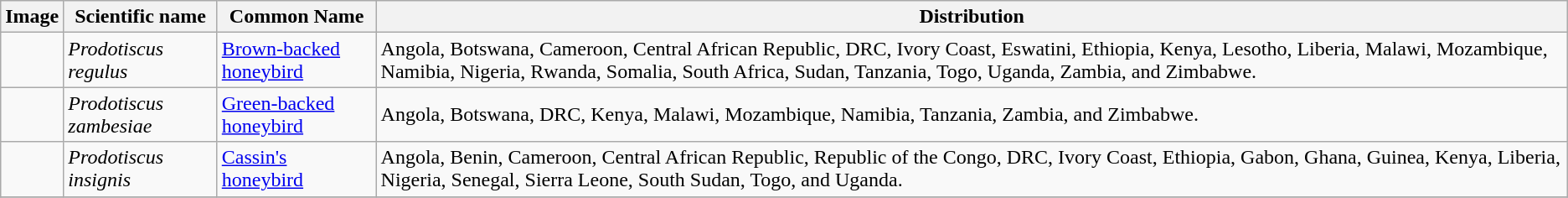<table class="wikitable">
<tr>
<th>Image</th>
<th>Scientific name</th>
<th>Common Name</th>
<th>Distribution</th>
</tr>
<tr>
<td></td>
<td><em>Prodotiscus regulus</em></td>
<td><a href='#'>Brown-backed honeybird</a></td>
<td>Angola, Botswana, Cameroon, Central African Republic, DRC, Ivory Coast, Eswatini, Ethiopia, Kenya, Lesotho, Liberia, Malawi, Mozambique, Namibia, Nigeria, Rwanda, Somalia, South Africa, Sudan, Tanzania, Togo, Uganda, Zambia, and Zimbabwe.</td>
</tr>
<tr>
<td></td>
<td><em>Prodotiscus zambesiae</em></td>
<td><a href='#'>Green-backed honeybird</a></td>
<td>Angola, Botswana, DRC, Kenya, Malawi, Mozambique, Namibia, Tanzania, Zambia, and Zimbabwe.</td>
</tr>
<tr>
<td></td>
<td><em>Prodotiscus insignis</em></td>
<td><a href='#'>Cassin's honeybird</a></td>
<td>Angola, Benin, Cameroon, Central African Republic, Republic of the Congo, DRC, Ivory Coast, Ethiopia, Gabon, Ghana, Guinea, Kenya, Liberia, Nigeria, Senegal, Sierra Leone, South Sudan, Togo, and Uganda.</td>
</tr>
<tr>
</tr>
</table>
